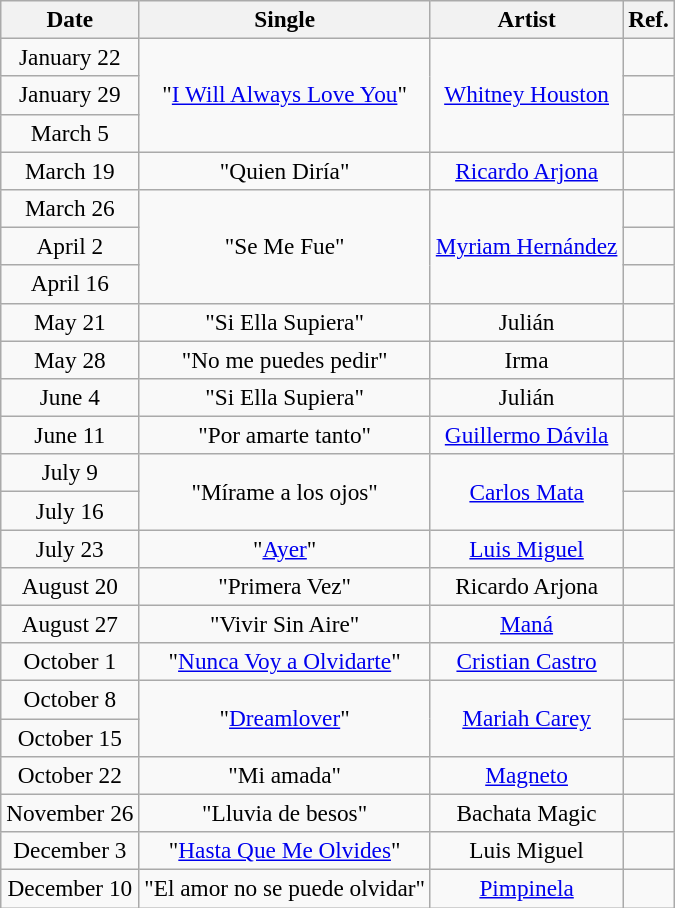<table class="wikitable" style="font-size:97%; text-align:center;">
<tr>
<th>Date</th>
<th>Single</th>
<th>Artist</th>
<th>Ref.</th>
</tr>
<tr>
<td>January 22</td>
<td rowspan="3">"<a href='#'>I Will Always Love You</a>"</td>
<td rowspan="3"><a href='#'>Whitney Houston</a></td>
<td></td>
</tr>
<tr>
<td>January 29</td>
<td></td>
</tr>
<tr>
<td>March 5</td>
<td></td>
</tr>
<tr>
<td>March 19</td>
<td>"Quien Diría"</td>
<td><a href='#'>Ricardo Arjona</a></td>
<td></td>
</tr>
<tr>
<td>March 26</td>
<td rowspan="3">"Se Me Fue"</td>
<td rowspan="3"><a href='#'>Myriam Hernández</a></td>
<td></td>
</tr>
<tr>
<td>April 2</td>
<td></td>
</tr>
<tr>
<td>April 16</td>
<td></td>
</tr>
<tr>
<td>May 21</td>
<td>"Si Ella Supiera"</td>
<td>Julián</td>
<td></td>
</tr>
<tr>
<td>May 28</td>
<td>"No me puedes pedir"</td>
<td>Irma</td>
<td></td>
</tr>
<tr>
<td>June 4</td>
<td>"Si Ella Supiera"</td>
<td>Julián</td>
<td></td>
</tr>
<tr>
<td>June 11</td>
<td>"Por amarte tanto"</td>
<td><a href='#'>Guillermo Dávila</a></td>
<td></td>
</tr>
<tr>
<td>July 9</td>
<td rowspan="2">"Mírame a los ojos"</td>
<td rowspan="2"><a href='#'>Carlos Mata</a></td>
<td></td>
</tr>
<tr>
<td>July 16</td>
<td></td>
</tr>
<tr>
<td>July 23</td>
<td>"<a href='#'>Ayer</a>"</td>
<td><a href='#'>Luis Miguel</a></td>
<td></td>
</tr>
<tr>
<td>August 20</td>
<td>"Primera Vez"</td>
<td>Ricardo Arjona</td>
<td></td>
</tr>
<tr>
<td>August 27</td>
<td>"Vivir Sin Aire"</td>
<td><a href='#'>Maná</a></td>
<td></td>
</tr>
<tr>
<td>October 1</td>
<td>"<a href='#'>Nunca Voy a Olvidarte</a>"</td>
<td><a href='#'>Cristian Castro</a></td>
<td></td>
</tr>
<tr>
<td>October 8</td>
<td rowspan="2">"<a href='#'>Dreamlover</a>"</td>
<td rowspan="2"><a href='#'>Mariah Carey</a></td>
<td></td>
</tr>
<tr>
<td>October 15</td>
<td></td>
</tr>
<tr>
<td>October 22</td>
<td>"Mi amada"</td>
<td><a href='#'>Magneto</a></td>
<td></td>
</tr>
<tr>
<td>November 26</td>
<td>"Lluvia de besos"</td>
<td>Bachata Magic</td>
<td></td>
</tr>
<tr>
<td>December 3</td>
<td>"<a href='#'>Hasta Que Me Olvides</a>"</td>
<td>Luis Miguel</td>
<td></td>
</tr>
<tr>
<td>December 10</td>
<td>"El amor no se puede olvidar"</td>
<td><a href='#'>Pimpinela</a></td>
<td></td>
</tr>
</table>
